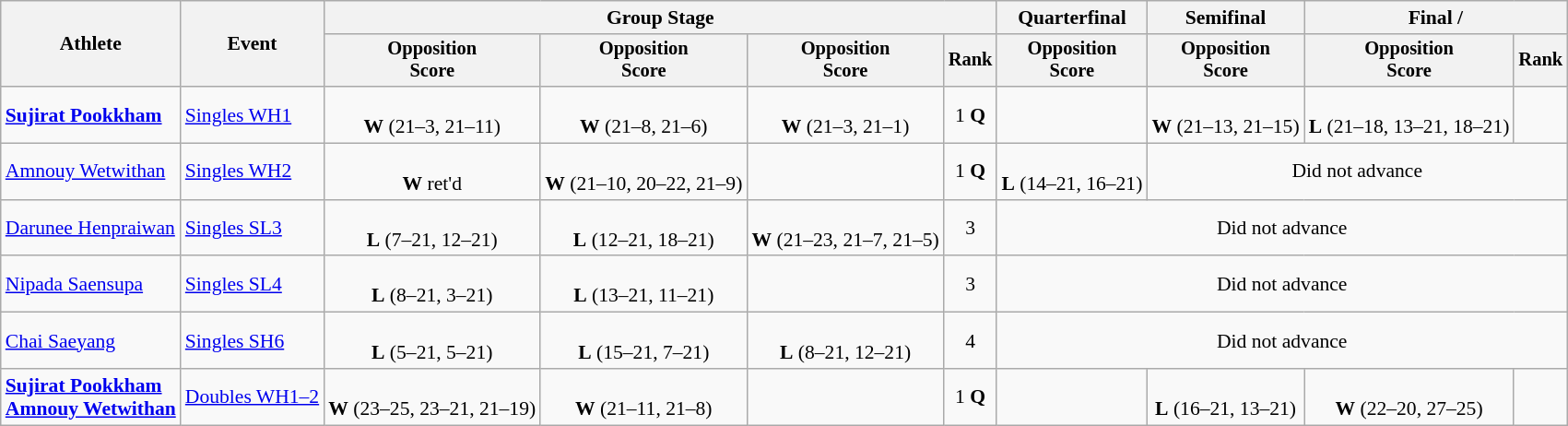<table class="wikitable" style="font-size:90%; text-align:center">
<tr>
<th rowspan=2>Athlete</th>
<th rowspan=2>Event</th>
<th colspan=4>Group Stage</th>
<th>Quarterfinal</th>
<th>Semifinal</th>
<th colspan=2>Final / </th>
</tr>
<tr style="font-size:95%">
<th>Opposition<br>Score</th>
<th>Opposition<br>Score</th>
<th>Opposition<br>Score</th>
<th>Rank</th>
<th>Opposition<br>Score</th>
<th>Opposition<br>Score</th>
<th>Opposition<br>Score</th>
<th>Rank</th>
</tr>
<tr align=center>
<td align=left><strong><a href='#'>Sujirat Pookkham</a></strong></td>
<td align=left><a href='#'>Singles WH1</a></td>
<td><br><strong>W</strong> (21–3, 21–11)</td>
<td><br><strong>W</strong> (21–8, 21–6)</td>
<td><br><strong>W</strong> (21–3, 21–1)</td>
<td>1 <strong>Q</strong></td>
<td></td>
<td><br><strong>W</strong> (21–13, 21–15)</td>
<td><br><strong>L</strong> (21–18, 13–21, 18–21)</td>
<td></td>
</tr>
<tr align=center>
<td align=left><a href='#'>Amnouy Wetwithan</a></td>
<td align=left><a href='#'>Singles WH2</a></td>
<td><br><strong>W</strong> ret'd</td>
<td><br><strong>W</strong> (21–10, 20–22, 21–9)</td>
<td></td>
<td>1 <strong>Q</strong></td>
<td><br><strong>L</strong> (14–21, 16–21)</td>
<td colspan=3>Did not advance</td>
</tr>
<tr align=center>
<td align=left><a href='#'>Darunee Henpraiwan</a></td>
<td align=left><a href='#'>Singles SL3</a></td>
<td><br><strong>L</strong> (7–21, 12–21)</td>
<td><br><strong>L</strong> (12–21, 18–21)</td>
<td><br><strong>W</strong> (21–23, 21–7, 21–5)</td>
<td>3</td>
<td colspan=4>Did not advance</td>
</tr>
<tr align=center>
<td align=left><a href='#'>Nipada Saensupa</a></td>
<td align=left><a href='#'>Singles SL4</a></td>
<td><br><strong>L</strong> (8–21, 3–21)</td>
<td><br><strong>L</strong> (13–21, 11–21)</td>
<td></td>
<td>3</td>
<td colspan=4>Did not advance</td>
</tr>
<tr align=center>
<td align=left><a href='#'>Chai Saeyang</a></td>
<td align=left><a href='#'>Singles SH6</a></td>
<td><br><strong>L</strong> (5–21, 5–21)</td>
<td><br><strong>L</strong> (15–21, 7–21)</td>
<td><br><strong>L</strong> (8–21, 12–21)</td>
<td>4</td>
<td colspan=4>Did not advance</td>
</tr>
<tr align=center>
<td align=left><strong><a href='#'>Sujirat Pookkham</a><br><a href='#'>Amnouy Wetwithan</a></strong></td>
<td align=left><a href='#'>Doubles WH1–2</a></td>
<td><br><strong>W</strong> (23–25, 23–21, 21–19)</td>
<td><br><strong>W</strong> (21–11, 21–8)</td>
<td></td>
<td>1 <strong>Q</strong></td>
<td></td>
<td><br><strong>L</strong> (16–21, 13–21)</td>
<td><br><strong>W</strong> (22–20, 27–25)</td>
<td></td>
</tr>
</table>
